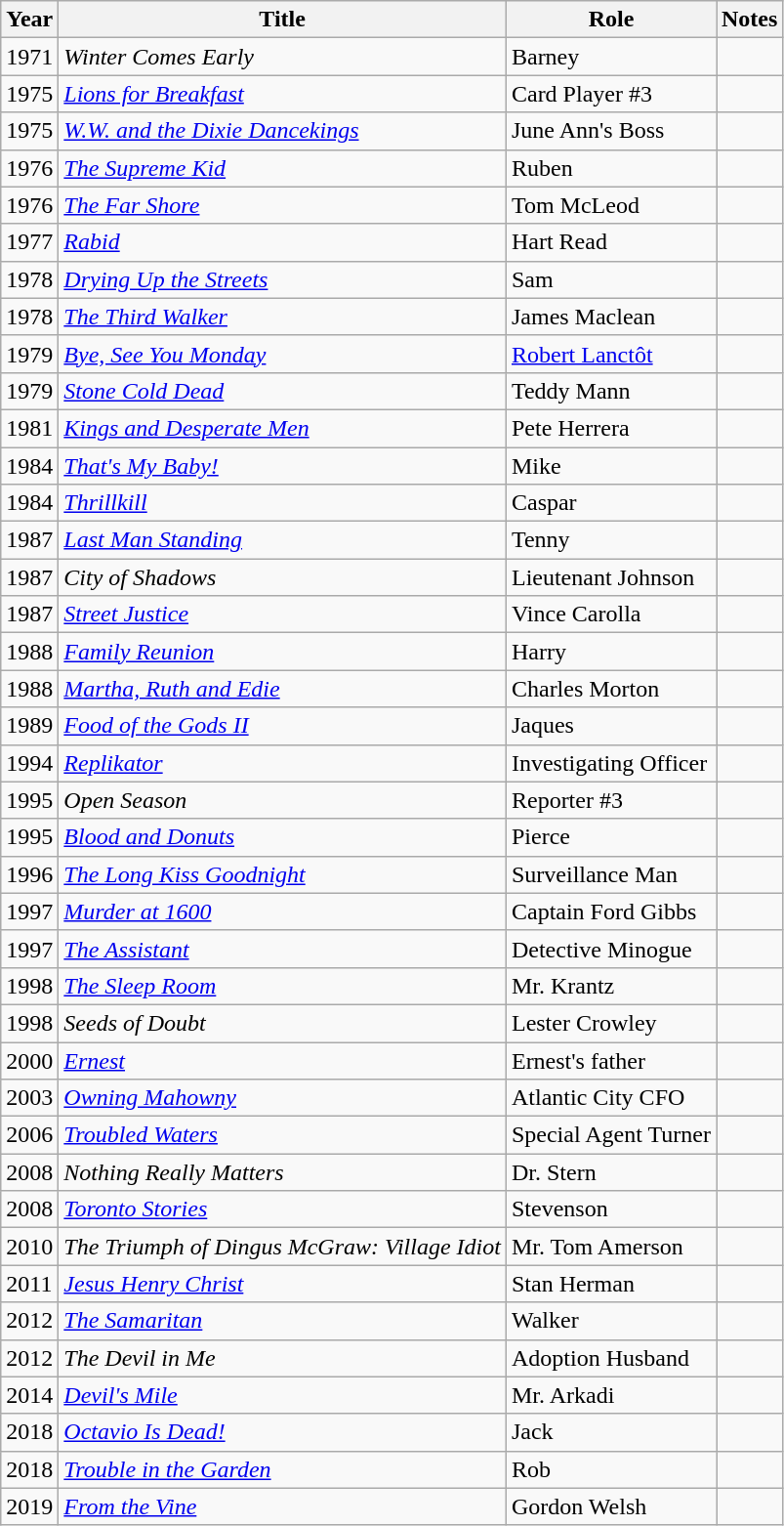<table class="wikitable sortable">
<tr>
<th>Year</th>
<th>Title</th>
<th>Role</th>
<th class="unsortable">Notes</th>
</tr>
<tr>
<td>1971</td>
<td><em>Winter Comes Early</em></td>
<td>Barney</td>
<td></td>
</tr>
<tr>
<td>1975</td>
<td><em><a href='#'>Lions for Breakfast</a></em></td>
<td>Card Player #3</td>
<td></td>
</tr>
<tr>
<td>1975</td>
<td><em><a href='#'>W.W. and the Dixie Dancekings</a></em></td>
<td>June Ann's Boss</td>
<td></td>
</tr>
<tr>
<td>1976</td>
<td data-sort-value="Supreme Kid, The"><em><a href='#'>The Supreme Kid</a></em></td>
<td>Ruben</td>
<td></td>
</tr>
<tr>
<td>1976</td>
<td data-sort-value="Far Shore, The"><em><a href='#'>The Far Shore</a></em></td>
<td>Tom McLeod</td>
<td></td>
</tr>
<tr>
<td>1977</td>
<td><a href='#'><em>Rabid</em></a></td>
<td>Hart Read</td>
<td></td>
</tr>
<tr>
<td>1978</td>
<td><em><a href='#'>Drying Up the Streets</a></em></td>
<td>Sam</td>
<td></td>
</tr>
<tr>
<td>1978</td>
<td data-sort-value="Third Walker, The"><em><a href='#'>The Third Walker</a></em></td>
<td>James Maclean</td>
<td></td>
</tr>
<tr>
<td>1979</td>
<td><em><a href='#'>Bye, See You Monday</a></em></td>
<td><a href='#'>Robert Lanctôt</a></td>
<td></td>
</tr>
<tr>
<td>1979</td>
<td><em><a href='#'>Stone Cold Dead</a></em></td>
<td>Teddy Mann</td>
<td></td>
</tr>
<tr>
<td>1981</td>
<td><em><a href='#'>Kings and Desperate Men</a></em></td>
<td>Pete Herrera</td>
<td></td>
</tr>
<tr>
<td>1984</td>
<td><a href='#'><em>That's My Baby!</em></a></td>
<td>Mike</td>
<td></td>
</tr>
<tr>
<td>1984</td>
<td><em><a href='#'>Thrillkill</a></em></td>
<td>Caspar</td>
<td></td>
</tr>
<tr>
<td>1987</td>
<td><a href='#'><em>Last Man Standing</em></a></td>
<td>Tenny</td>
<td></td>
</tr>
<tr>
<td>1987</td>
<td><em>City of Shadows</em></td>
<td>Lieutenant Johnson</td>
<td></td>
</tr>
<tr>
<td>1987</td>
<td><a href='#'><em>Street Justice</em></a></td>
<td>Vince Carolla</td>
<td></td>
</tr>
<tr>
<td>1988</td>
<td><a href='#'><em>Family Reunion</em></a></td>
<td>Harry</td>
<td></td>
</tr>
<tr>
<td>1988</td>
<td><em><a href='#'>Martha, Ruth and Edie</a></em></td>
<td>Charles Morton</td>
<td></td>
</tr>
<tr>
<td>1989</td>
<td><em><a href='#'>Food of the Gods II</a></em></td>
<td>Jaques</td>
<td></td>
</tr>
<tr>
<td>1994</td>
<td><em><a href='#'>Replikator</a></em></td>
<td>Investigating Officer</td>
<td></td>
</tr>
<tr>
<td>1995</td>
<td><em>Open Season</em></td>
<td>Reporter #3</td>
<td></td>
</tr>
<tr>
<td>1995</td>
<td><em><a href='#'>Blood and Donuts</a></em></td>
<td>Pierce</td>
<td></td>
</tr>
<tr>
<td>1996</td>
<td data-sort-value="Long Kiss Goodnight, The"><em><a href='#'>The Long Kiss Goodnight</a></em></td>
<td>Surveillance Man</td>
<td></td>
</tr>
<tr>
<td>1997</td>
<td><em><a href='#'>Murder at 1600</a></em></td>
<td>Captain Ford Gibbs</td>
<td></td>
</tr>
<tr>
<td>1997</td>
<td data-sort-value="Assistant, The"><a href='#'><em>The Assistant</em></a></td>
<td>Detective Minogue</td>
<td></td>
</tr>
<tr>
<td>1998</td>
<td data-sort-value="Sleep Room, The"><em><a href='#'>The Sleep Room</a></em></td>
<td>Mr. Krantz</td>
<td></td>
</tr>
<tr>
<td>1998</td>
<td><em>Seeds of Doubt</em></td>
<td>Lester Crowley</td>
<td></td>
</tr>
<tr>
<td>2000</td>
<td><em><a href='#'>Ernest</a></em></td>
<td>Ernest's father</td>
<td></td>
</tr>
<tr>
<td>2003</td>
<td><em><a href='#'>Owning Mahowny</a></em></td>
<td>Atlantic City CFO</td>
<td></td>
</tr>
<tr>
<td>2006</td>
<td><a href='#'><em>Troubled Waters</em></a></td>
<td>Special Agent Turner</td>
<td></td>
</tr>
<tr>
<td>2008</td>
<td><em>Nothing Really Matters</em></td>
<td>Dr. Stern</td>
<td></td>
</tr>
<tr>
<td>2008</td>
<td><em><a href='#'>Toronto Stories</a></em></td>
<td>Stevenson</td>
<td></td>
</tr>
<tr>
<td>2010</td>
<td data-sort-value="Triumph of Dingus McGraw: Village Idiot, The"><em>The Triumph of Dingus McGraw: Village Idiot</em></td>
<td>Mr. Tom Amerson</td>
<td></td>
</tr>
<tr>
<td>2011</td>
<td><em><a href='#'>Jesus Henry Christ</a></em></td>
<td>Stan Herman</td>
<td></td>
</tr>
<tr>
<td>2012</td>
<td data-sort-value="Samaritan, The"><em><a href='#'>The Samaritan</a></em></td>
<td>Walker</td>
<td></td>
</tr>
<tr>
<td>2012</td>
<td data-sort-value="Devil in Me, The"><em>The Devil in Me</em></td>
<td>Adoption Husband</td>
<td></td>
</tr>
<tr>
<td>2014</td>
<td><em><a href='#'>Devil's Mile</a></em></td>
<td>Mr. Arkadi</td>
<td></td>
</tr>
<tr>
<td>2018</td>
<td><em><a href='#'>Octavio Is Dead!</a></em></td>
<td>Jack</td>
<td></td>
</tr>
<tr>
<td>2018</td>
<td><em><a href='#'>Trouble in the Garden</a></em></td>
<td>Rob</td>
<td></td>
</tr>
<tr>
<td>2019</td>
<td><em><a href='#'>From the Vine</a></em></td>
<td>Gordon Welsh</td>
<td></td>
</tr>
</table>
